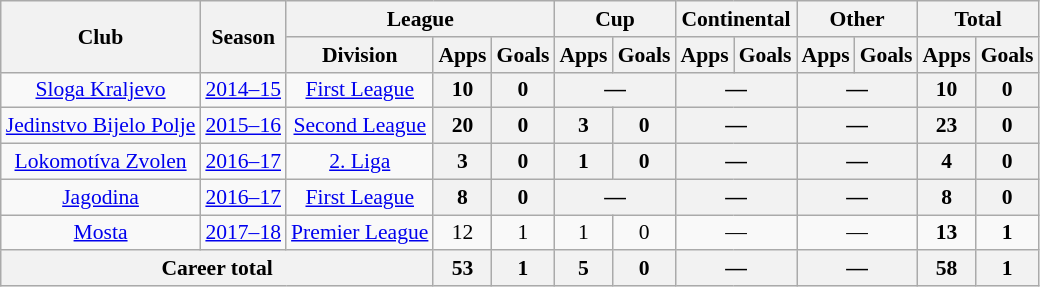<table class="wikitable" style="text-align: center;font-size:90%">
<tr>
<th rowspan="2">Club</th>
<th rowspan="2">Season</th>
<th colspan="3">League</th>
<th colspan="2">Cup</th>
<th colspan="2">Continental</th>
<th colspan="2">Other</th>
<th colspan="2">Total</th>
</tr>
<tr>
<th>Division</th>
<th>Apps</th>
<th>Goals</th>
<th>Apps</th>
<th>Goals</th>
<th>Apps</th>
<th>Goals</th>
<th>Apps</th>
<th>Goals</th>
<th>Apps</th>
<th>Goals</th>
</tr>
<tr>
<td><a href='#'>Sloga Kraljevo</a></td>
<td><a href='#'>2014–15</a></td>
<td><a href='#'>First League</a></td>
<th>10</th>
<th>0</th>
<th colspan="2">—</th>
<th colspan="2">—</th>
<th colspan="2">—</th>
<th>10</th>
<th>0</th>
</tr>
<tr>
<td><a href='#'>Jedinstvo Bijelo Polje</a></td>
<td><a href='#'>2015–16</a></td>
<td><a href='#'>Second League</a></td>
<th>20</th>
<th>0</th>
<th>3</th>
<th>0</th>
<th colspan="2">—</th>
<th colspan="2">—</th>
<th>23</th>
<th>0</th>
</tr>
<tr>
<td><a href='#'>Lokomotíva Zvolen</a></td>
<td><a href='#'>2016–17</a></td>
<td><a href='#'>2. Liga</a></td>
<th>3</th>
<th>0</th>
<th>1</th>
<th>0</th>
<th colspan="2">—</th>
<th colspan="2">—</th>
<th>4</th>
<th>0</th>
</tr>
<tr>
<td><a href='#'>Jagodina</a></td>
<td><a href='#'>2016–17</a></td>
<td><a href='#'>First League</a></td>
<th>8</th>
<th>0</th>
<th colspan="2">—</th>
<th colspan="2">—</th>
<th colspan="2">—</th>
<th>8</th>
<th>0</th>
</tr>
<tr>
<td><a href='#'>Mosta</a></td>
<td><a href='#'>2017–18</a></td>
<td><a href='#'>Premier League</a></td>
<td>12</td>
<td>1</td>
<td>1</td>
<td>0</td>
<td colspan="2">—</td>
<td colspan="2">—</td>
<td><strong>13</strong></td>
<td><strong>1</strong></td>
</tr>
<tr>
<th colspan="3">Career total</th>
<th>53</th>
<th>1</th>
<th>5</th>
<th>0</th>
<th colspan="2">—</th>
<th colspan="2">—</th>
<th>58</th>
<th>1</th>
</tr>
</table>
